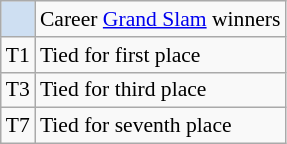<table class="wikitable" style="font-size:90%;">
<tr>
<td style="background-color:#cedff2"></td>
<td>Career <a href='#'>Grand Slam</a> winners</td>
</tr>
<tr>
<td>T1</td>
<td>Tied for first place</td>
</tr>
<tr>
<td>T3</td>
<td>Tied for third place</td>
</tr>
<tr>
<td>T7</td>
<td>Tied for seventh place</td>
</tr>
</table>
